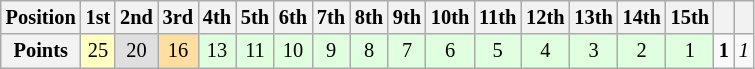<table class="wikitable" style="font-size: 85%">
<tr>
<th>Position</th>
<th>1st</th>
<th>2nd</th>
<th>3rd</th>
<th>4th</th>
<th>5th</th>
<th>6th</th>
<th>7th</th>
<th>8th</th>
<th>9th</th>
<th>10th</th>
<th>11th</th>
<th>12th</th>
<th>13th</th>
<th>14th</th>
<th>15th</th>
<th></th>
<th></th>
</tr>
<tr align="center">
<th>Points</th>
<td style="background:#FFFFBF;">25</td>
<td style="background:#DFDFDF;">20</td>
<td style="background:#FFDF9F;">16</td>
<td style="background:#DFFFDF;">13</td>
<td style="background:#DFFFDF;">11</td>
<td style="background:#DFFFDF;">10</td>
<td style="background:#DFFFDF;">9</td>
<td style="background:#DFFFDF;">8</td>
<td style="background:#DFFFDF;">7</td>
<td style="background:#DFFFDF;">6</td>
<td style="background:#DFFFDF;">5</td>
<td style="background:#DFFFDF;">4</td>
<td style="background:#DFFFDF;">3</td>
<td style="background:#DFFFDF;">2</td>
<td style="background:#DFFFDF;">1</td>
<td><strong>1</strong></td>
<td><em>1</em></td>
</tr>
</table>
